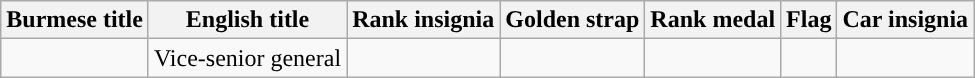<table class="wikitable">
<tr style="text-align:center; background:#efefef;">
<th>Burmese title</th>
<th>English title</th>
<th>Rank insignia</th>
<th>Golden strap <br></th>
<th>Rank medal <br></th>
<th colspan=2>Flag </th>
<th>Car insignia</th>
</tr>
<tr style="text-align:center">
<td></td>
<td>Vice-senior general</td>
<td></td>
<td></td>
<td></td>
<td colspan=2></td>
<td></td>
</tr>
</table>
